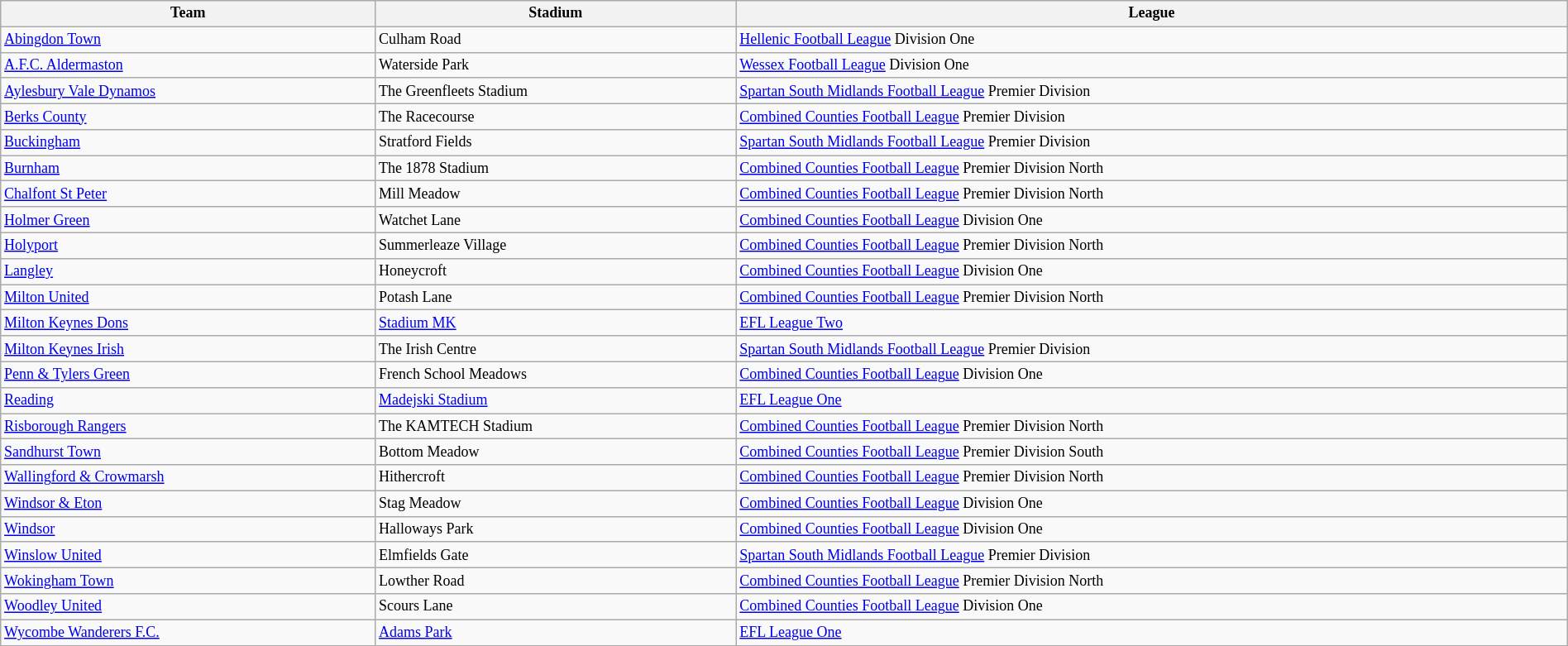<table class="wikitable" style="text-align: left; width: 100%; font-size: 12px">
<tr>
<th>Team</th>
<th>Stadium</th>
<th>League</th>
</tr>
<tr>
<td><a href='#'>Abingdon Town</a></td>
<td>Culham Road</td>
<td><a href='#'>Hellenic Football League</a> Division One</td>
</tr>
<tr>
<td><a href='#'>A.F.C. Aldermaston</a></td>
<td>Waterside Park</td>
<td><a href='#'>Wessex Football League</a> Division One</td>
</tr>
<tr>
<td><a href='#'>Aylesbury Vale Dynamos</a></td>
<td>The Greenfleets Stadium</td>
<td><a href='#'>Spartan South Midlands Football League</a> Premier Division</td>
</tr>
<tr>
<td><a href='#'>Berks County</a></td>
<td>The Racecourse</td>
<td><a href='#'>Combined Counties Football League</a> Premier Division</td>
</tr>
<tr>
<td><a href='#'>Buckingham</a></td>
<td>Stratford Fields</td>
<td><a href='#'>Spartan South Midlands Football League</a> Premier Division</td>
</tr>
<tr>
<td><a href='#'>Burnham</a></td>
<td>The 1878 Stadium</td>
<td><a href='#'>Combined Counties Football League</a> Premier Division North</td>
</tr>
<tr>
<td><a href='#'>Chalfont St Peter</a></td>
<td>Mill Meadow</td>
<td><a href='#'>Combined Counties Football League</a> Premier Division North</td>
</tr>
<tr>
<td><a href='#'>Holmer Green</a></td>
<td>Watchet Lane</td>
<td><a href='#'>Combined Counties Football League</a> Division One</td>
</tr>
<tr>
<td><a href='#'>Holyport</a></td>
<td>Summerleaze Village</td>
<td><a href='#'>Combined Counties Football League</a> Premier Division North</td>
</tr>
<tr>
<td><a href='#'>Langley</a></td>
<td>Honeycroft</td>
<td><a href='#'>Combined Counties Football League</a> Division One</td>
</tr>
<tr>
<td><a href='#'>Milton United</a></td>
<td>Potash Lane</td>
<td><a href='#'>Combined Counties Football League</a> Premier Division North</td>
</tr>
<tr>
<td><a href='#'>Milton Keynes Dons</a></td>
<td><a href='#'>Stadium MK</a></td>
<td><a href='#'>EFL League Two</a></td>
</tr>
<tr>
<td><a href='#'>Milton Keynes Irish</a></td>
<td>The Irish Centre</td>
<td><a href='#'>Spartan South Midlands Football League</a> Premier Division</td>
</tr>
<tr>
<td><a href='#'>Penn & Tylers Green</a></td>
<td>French School Meadows</td>
<td><a href='#'>Combined Counties Football League</a> Division One</td>
</tr>
<tr>
<td><a href='#'>Reading</a></td>
<td><a href='#'>Madejski Stadium</a></td>
<td><a href='#'>EFL League One</a></td>
</tr>
<tr>
<td><a href='#'>Risborough Rangers</a></td>
<td>The KAMTECH Stadium</td>
<td><a href='#'>Combined Counties Football League</a> Premier Division North</td>
</tr>
<tr>
<td><a href='#'>Sandhurst Town</a></td>
<td>Bottom Meadow</td>
<td><a href='#'>Combined Counties Football League</a> Premier Division South</td>
</tr>
<tr>
<td><a href='#'>Wallingford & Crowmarsh</a></td>
<td>Hithercroft</td>
<td><a href='#'>Combined Counties Football League</a> Premier Division North</td>
</tr>
<tr>
<td><a href='#'>Windsor & Eton</a></td>
<td>Stag Meadow</td>
<td><a href='#'>Combined Counties Football League</a> Division One</td>
</tr>
<tr>
<td><a href='#'>Windsor</a></td>
<td>Halloways Park</td>
<td><a href='#'>Combined Counties Football League</a> Division One</td>
</tr>
<tr>
<td><a href='#'>Winslow United</a></td>
<td>Elmfields Gate</td>
<td><a href='#'>Spartan South Midlands Football League</a> Premier Division</td>
</tr>
<tr>
<td><a href='#'>Wokingham Town</a></td>
<td>Lowther Road</td>
<td><a href='#'>Combined Counties Football League</a> Premier Division North</td>
</tr>
<tr>
<td><a href='#'>Woodley United</a></td>
<td>Scours Lane</td>
<td><a href='#'>Combined Counties Football League</a> Division One</td>
</tr>
<tr>
<td><a href='#'>Wycombe Wanderers F.C.</a></td>
<td><a href='#'>Adams Park</a></td>
<td><a href='#'>EFL League One</a></td>
</tr>
</table>
